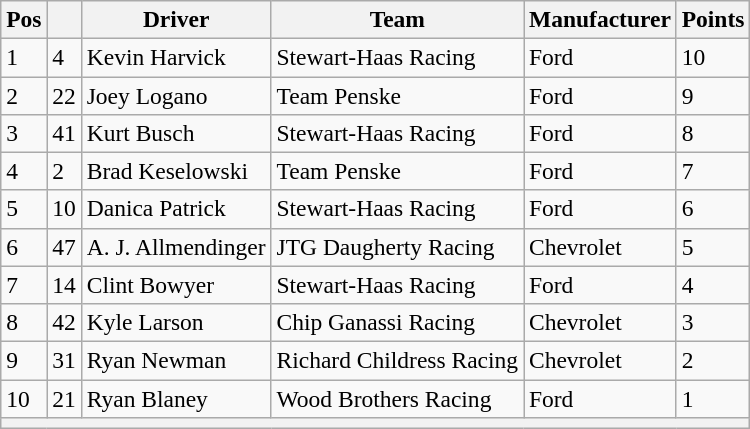<table class="wikitable" style="font-size:98%">
<tr>
<th>Pos</th>
<th></th>
<th>Driver</th>
<th>Team</th>
<th>Manufacturer</th>
<th>Points</th>
</tr>
<tr>
<td>1</td>
<td>4</td>
<td>Kevin Harvick</td>
<td>Stewart-Haas Racing</td>
<td>Ford</td>
<td>10</td>
</tr>
<tr>
<td>2</td>
<td>22</td>
<td>Joey Logano</td>
<td>Team Penske</td>
<td>Ford</td>
<td>9</td>
</tr>
<tr>
<td>3</td>
<td>41</td>
<td>Kurt Busch</td>
<td>Stewart-Haas Racing</td>
<td>Ford</td>
<td>8</td>
</tr>
<tr>
<td>4</td>
<td>2</td>
<td>Brad Keselowski</td>
<td>Team Penske</td>
<td>Ford</td>
<td>7</td>
</tr>
<tr>
<td>5</td>
<td>10</td>
<td>Danica Patrick</td>
<td>Stewart-Haas Racing</td>
<td>Ford</td>
<td>6</td>
</tr>
<tr>
<td>6</td>
<td>47</td>
<td>A. J. Allmendinger</td>
<td>JTG Daugherty Racing</td>
<td>Chevrolet</td>
<td>5</td>
</tr>
<tr>
<td>7</td>
<td>14</td>
<td>Clint Bowyer</td>
<td>Stewart-Haas Racing</td>
<td>Ford</td>
<td>4</td>
</tr>
<tr>
<td>8</td>
<td>42</td>
<td>Kyle Larson</td>
<td>Chip Ganassi Racing</td>
<td>Chevrolet</td>
<td>3</td>
</tr>
<tr>
<td>9</td>
<td>31</td>
<td>Ryan Newman</td>
<td>Richard Childress Racing</td>
<td>Chevrolet</td>
<td>2</td>
</tr>
<tr>
<td>10</td>
<td>21</td>
<td>Ryan Blaney</td>
<td>Wood Brothers Racing</td>
<td>Ford</td>
<td>1</td>
</tr>
<tr>
<th colspan="6"></th>
</tr>
</table>
